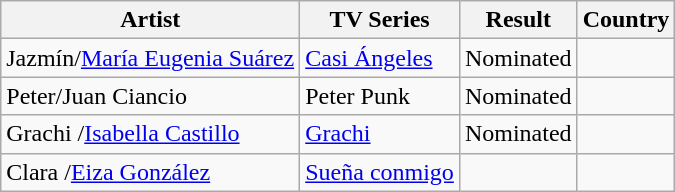<table class="wikitable">
<tr>
<th>Artist</th>
<th>TV Series</th>
<th>Result</th>
<th>Country</th>
</tr>
<tr>
<td>Jazmín/<a href='#'>María Eugenia Suárez</a></td>
<td><a href='#'>Casi Ángeles</a></td>
<td>Nominated</td>
<td></td>
</tr>
<tr>
<td>Peter/Juan Ciancio</td>
<td>Peter Punk</td>
<td>Nominated</td>
<td></td>
</tr>
<tr>
<td>Grachi /<a href='#'>Isabella Castillo</a></td>
<td><a href='#'>Grachi</a></td>
<td>Nominated</td>
<td></td>
</tr>
<tr>
<td>Clara /<a href='#'>Eiza González</a></td>
<td><a href='#'>Sueña conmigo</a></td>
<td></td>
<td></td>
</tr>
</table>
